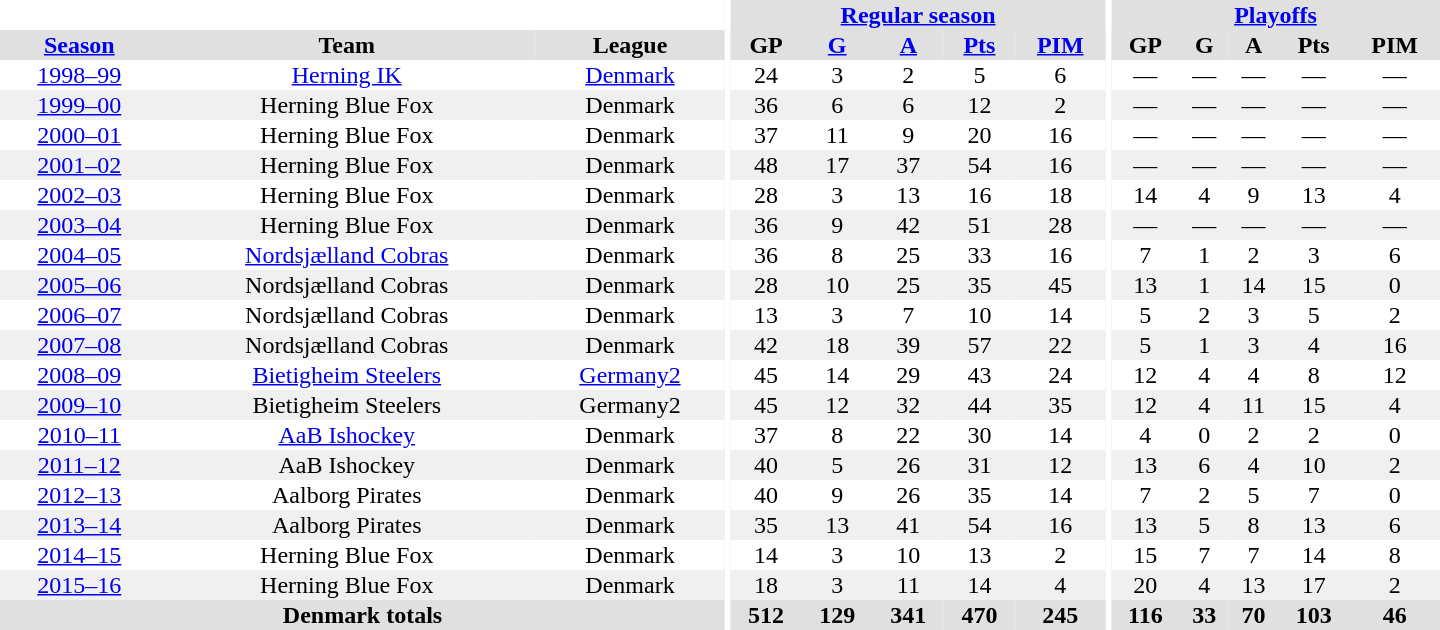<table border="0" cellpadding="1" cellspacing="0" style="text-align:center; width:60em">
<tr bgcolor="#e0e0e0">
<th colspan="3" bgcolor="#ffffff"></th>
<th rowspan="99" bgcolor="#ffffff"></th>
<th colspan="5"><a href='#'>Regular season</a></th>
<th rowspan="99" bgcolor="#ffffff"></th>
<th colspan="5"><a href='#'>Playoffs</a></th>
</tr>
<tr bgcolor="#e0e0e0">
<th><a href='#'>Season</a></th>
<th>Team</th>
<th>League</th>
<th>GP</th>
<th><a href='#'>G</a></th>
<th><a href='#'>A</a></th>
<th><a href='#'>Pts</a></th>
<th><a href='#'>PIM</a></th>
<th>GP</th>
<th>G</th>
<th>A</th>
<th>Pts</th>
<th>PIM</th>
</tr>
<tr>
<td><a href='#'>1998–99</a></td>
<td><a href='#'>Herning IK</a></td>
<td><a href='#'>Denmark</a></td>
<td>24</td>
<td>3</td>
<td>2</td>
<td>5</td>
<td>6</td>
<td>—</td>
<td>—</td>
<td>—</td>
<td>—</td>
<td>—</td>
</tr>
<tr bgcolor="#f0f0f0">
<td><a href='#'>1999–00</a></td>
<td>Herning Blue Fox</td>
<td>Denmark</td>
<td>36</td>
<td>6</td>
<td>6</td>
<td>12</td>
<td>2</td>
<td>—</td>
<td>—</td>
<td>—</td>
<td>—</td>
<td>—</td>
</tr>
<tr>
<td><a href='#'>2000–01</a></td>
<td>Herning Blue Fox</td>
<td>Denmark</td>
<td>37</td>
<td>11</td>
<td>9</td>
<td>20</td>
<td>16</td>
<td>—</td>
<td>—</td>
<td>—</td>
<td>—</td>
<td>—</td>
</tr>
<tr bgcolor="#f0f0f0">
<td><a href='#'>2001–02</a></td>
<td>Herning Blue Fox</td>
<td>Denmark</td>
<td>48</td>
<td>17</td>
<td>37</td>
<td>54</td>
<td>16</td>
<td>—</td>
<td>—</td>
<td>—</td>
<td>—</td>
<td>—</td>
</tr>
<tr>
<td><a href='#'>2002–03</a></td>
<td>Herning Blue Fox</td>
<td>Denmark</td>
<td>28</td>
<td>3</td>
<td>13</td>
<td>16</td>
<td>18</td>
<td>14</td>
<td>4</td>
<td>9</td>
<td>13</td>
<td>4</td>
</tr>
<tr bgcolor="#f0f0f0">
<td><a href='#'>2003–04</a></td>
<td>Herning Blue Fox</td>
<td>Denmark</td>
<td>36</td>
<td>9</td>
<td>42</td>
<td>51</td>
<td>28</td>
<td>—</td>
<td>—</td>
<td>—</td>
<td>—</td>
<td>—</td>
</tr>
<tr>
<td><a href='#'>2004–05</a></td>
<td><a href='#'>Nordsjælland Cobras</a></td>
<td>Denmark</td>
<td>36</td>
<td>8</td>
<td>25</td>
<td>33</td>
<td>16</td>
<td>7</td>
<td>1</td>
<td>2</td>
<td>3</td>
<td>6</td>
</tr>
<tr bgcolor="#f0f0f0">
<td><a href='#'>2005–06</a></td>
<td>Nordsjælland Cobras</td>
<td>Denmark</td>
<td>28</td>
<td>10</td>
<td>25</td>
<td>35</td>
<td>45</td>
<td>13</td>
<td>1</td>
<td>14</td>
<td>15</td>
<td>0</td>
</tr>
<tr>
<td><a href='#'>2006–07</a></td>
<td>Nordsjælland Cobras</td>
<td>Denmark</td>
<td>13</td>
<td>3</td>
<td>7</td>
<td>10</td>
<td>14</td>
<td>5</td>
<td>2</td>
<td>3</td>
<td>5</td>
<td>2</td>
</tr>
<tr bgcolor="#f0f0f0">
<td><a href='#'>2007–08</a></td>
<td>Nordsjælland Cobras</td>
<td>Denmark</td>
<td>42</td>
<td>18</td>
<td>39</td>
<td>57</td>
<td>22</td>
<td>5</td>
<td>1</td>
<td>3</td>
<td>4</td>
<td>16</td>
</tr>
<tr>
<td><a href='#'>2008–09</a></td>
<td><a href='#'>Bietigheim Steelers</a></td>
<td><a href='#'>Germany2</a></td>
<td>45</td>
<td>14</td>
<td>29</td>
<td>43</td>
<td>24</td>
<td>12</td>
<td>4</td>
<td>4</td>
<td>8</td>
<td>12</td>
</tr>
<tr bgcolor="#f0f0f0">
<td><a href='#'>2009–10</a></td>
<td>Bietigheim Steelers</td>
<td>Germany2</td>
<td>45</td>
<td>12</td>
<td>32</td>
<td>44</td>
<td>35</td>
<td>12</td>
<td>4</td>
<td>11</td>
<td>15</td>
<td>4</td>
</tr>
<tr>
<td><a href='#'>2010–11</a></td>
<td><a href='#'>AaB Ishockey</a></td>
<td>Denmark</td>
<td>37</td>
<td>8</td>
<td>22</td>
<td>30</td>
<td>14</td>
<td>4</td>
<td>0</td>
<td>2</td>
<td>2</td>
<td>0</td>
</tr>
<tr bgcolor="#f0f0f0">
<td><a href='#'>2011–12</a></td>
<td>AaB Ishockey</td>
<td>Denmark</td>
<td>40</td>
<td>5</td>
<td>26</td>
<td>31</td>
<td>12</td>
<td>13</td>
<td>6</td>
<td>4</td>
<td>10</td>
<td>2</td>
</tr>
<tr>
<td><a href='#'>2012–13</a></td>
<td>Aalborg Pirates</td>
<td>Denmark</td>
<td>40</td>
<td>9</td>
<td>26</td>
<td>35</td>
<td>14</td>
<td>7</td>
<td>2</td>
<td>5</td>
<td>7</td>
<td>0</td>
</tr>
<tr bgcolor="#f0f0f0">
<td><a href='#'>2013–14</a></td>
<td>Aalborg Pirates</td>
<td>Denmark</td>
<td>35</td>
<td>13</td>
<td>41</td>
<td>54</td>
<td>16</td>
<td>13</td>
<td>5</td>
<td>8</td>
<td>13</td>
<td>6</td>
</tr>
<tr>
<td><a href='#'>2014–15</a></td>
<td>Herning Blue Fox</td>
<td>Denmark</td>
<td>14</td>
<td>3</td>
<td>10</td>
<td>13</td>
<td>2</td>
<td>15</td>
<td>7</td>
<td>7</td>
<td>14</td>
<td>8</td>
</tr>
<tr bgcolor="#f0f0f0">
<td><a href='#'>2015–16</a></td>
<td>Herning Blue Fox</td>
<td>Denmark</td>
<td>18</td>
<td>3</td>
<td>11</td>
<td>14</td>
<td>4</td>
<td>20</td>
<td>4</td>
<td>13</td>
<td>17</td>
<td>2</td>
</tr>
<tr>
</tr>
<tr ALIGN="center" bgcolor="#e0e0e0">
<th colspan="3">Denmark totals</th>
<th ALIGN="center">512</th>
<th ALIGN="center">129</th>
<th ALIGN="center">341</th>
<th ALIGN="center">470</th>
<th ALIGN="center">245</th>
<th ALIGN="center">116</th>
<th ALIGN="center">33</th>
<th ALIGN="center">70</th>
<th ALIGN="center">103</th>
<th ALIGN="center">46</th>
</tr>
</table>
